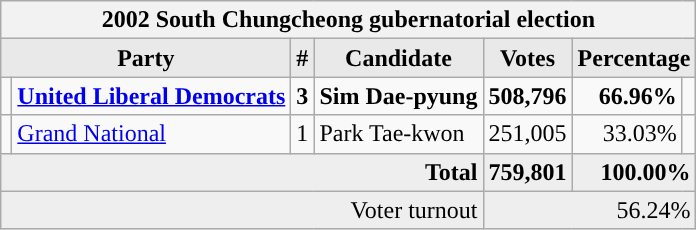<table class="wikitable">
<tr>
<th colspan="7">2002 South Chungcheong gubernatorial election</th>
</tr>
<tr>
<th style="background-color:#E9E9E9" colspan=2>Party</th>
<th style="background-color:#E9E9E9">#</th>
<th style="background-color:#E9E9E9">Candidate</th>
<th style="background-color:#E9E9E9">Votes</th>
<th style="background-color:#E9E9E9" colspan=2>Percentage</th>
</tr>
<tr style="font-weight:bold">
<td></td>
<td align=left><a href='#'>United Liberal Democrats</a></td>
<td align=center>3</td>
<td align=left>Sim Dae-pyung</td>
<td align=right>508,796</td>
<td align=right>66.96%</td>
<td align=right></td>
</tr>
<tr>
<td></td>
<td align=left><a href='#'>Grand National</a></td>
<td align=center>1</td>
<td align=left>Park Tae-kwon</td>
<td align=right>251,005</td>
<td align=right>33.03%</td>
<td align=right></td>
</tr>
<tr bgcolor="#EEEEEE" style="font-weight:bold">
<td colspan="4" align=right>Total</td>
<td align=right>759,801</td>
<td align=right colspan=2>100.00%</td>
</tr>
<tr bgcolor="#EEEEEE">
<td colspan="4" align="right">Voter turnout</td>
<td colspan="3" align="right">56.24%</td>
</tr>
</table>
